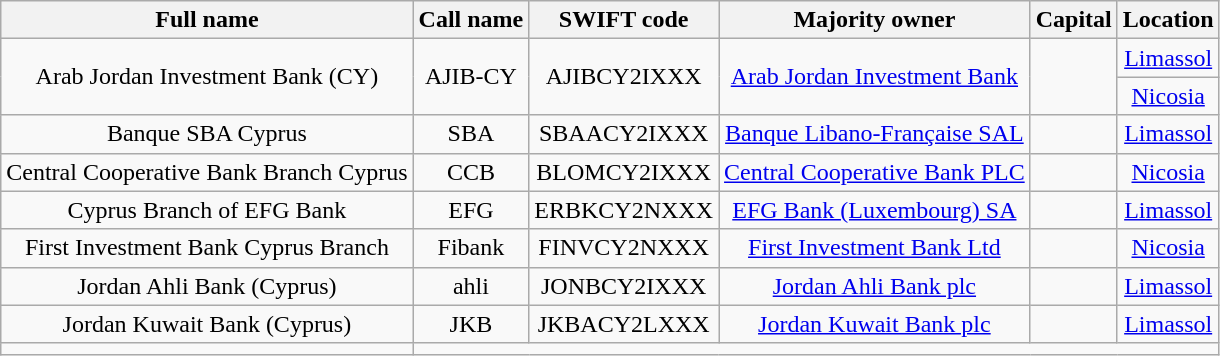<table class="wikitable sortable" style="text-align:center">
<tr>
<th>Full name</th>
<th>Call name</th>
<th>SWIFT code</th>
<th>Majority owner</th>
<th>Capital</th>
<th>Location</th>
</tr>
<tr>
<td rowspan=2>Arab Jordan Investment Bank (CY)</td>
<td rowspan=2>AJIB-CY</td>
<td rowspan=2>AJIBCY2IXXX</td>
<td rowspan=2><a href='#'>Arab Jordan Investment Bank</a></td>
<td rowspan=2></td>
<td><a href='#'>Limassol</a></td>
</tr>
<tr>
<td><a href='#'>Nicosia</a></td>
</tr>
<tr>
<td>Banque SBA Cyprus</td>
<td>SBA</td>
<td>SBAACY2IXXX</td>
<td><a href='#'>Banque Libano-Française SAL</a></td>
<td></td>
<td><a href='#'>Limassol</a></td>
</tr>
<tr>
<td>Central Cooperative Bank Branch Cyprus</td>
<td>CCB</td>
<td>BLOMCY2IXXX</td>
<td><a href='#'>Central Cooperative Bank PLC</a></td>
<td></td>
<td><a href='#'>Nicosia</a></td>
</tr>
<tr>
<td>Cyprus Branch of EFG Bank</td>
<td>EFG</td>
<td>ERBKCY2NXXX</td>
<td><a href='#'>EFG Bank (Luxembourg) SA</a></td>
<td></td>
<td><a href='#'>Limassol</a></td>
</tr>
<tr>
<td>First Investment Bank Cyprus Branch</td>
<td>Fibank</td>
<td>FINVCY2NXXX</td>
<td><a href='#'>First Investment Bank Ltd</a></td>
<td></td>
<td><a href='#'>Nicosia</a></td>
</tr>
<tr>
<td>Jordan Ahli Bank (Cyprus)</td>
<td>ahli</td>
<td>JONBCY2IXXX</td>
<td><a href='#'>Jordan Ahli Bank plc</a></td>
<td></td>
<td><a href='#'>Limassol</a></td>
</tr>
<tr>
<td>Jordan Kuwait Bank (Cyprus)</td>
<td>JKB</td>
<td>JKBACY2LXXX</td>
<td><a href='#'>Jordan Kuwait Bank plc</a></td>
<td></td>
<td><a href='#'>Limassol</a></td>
</tr>
<tr>
<td></td>
</tr>
</table>
